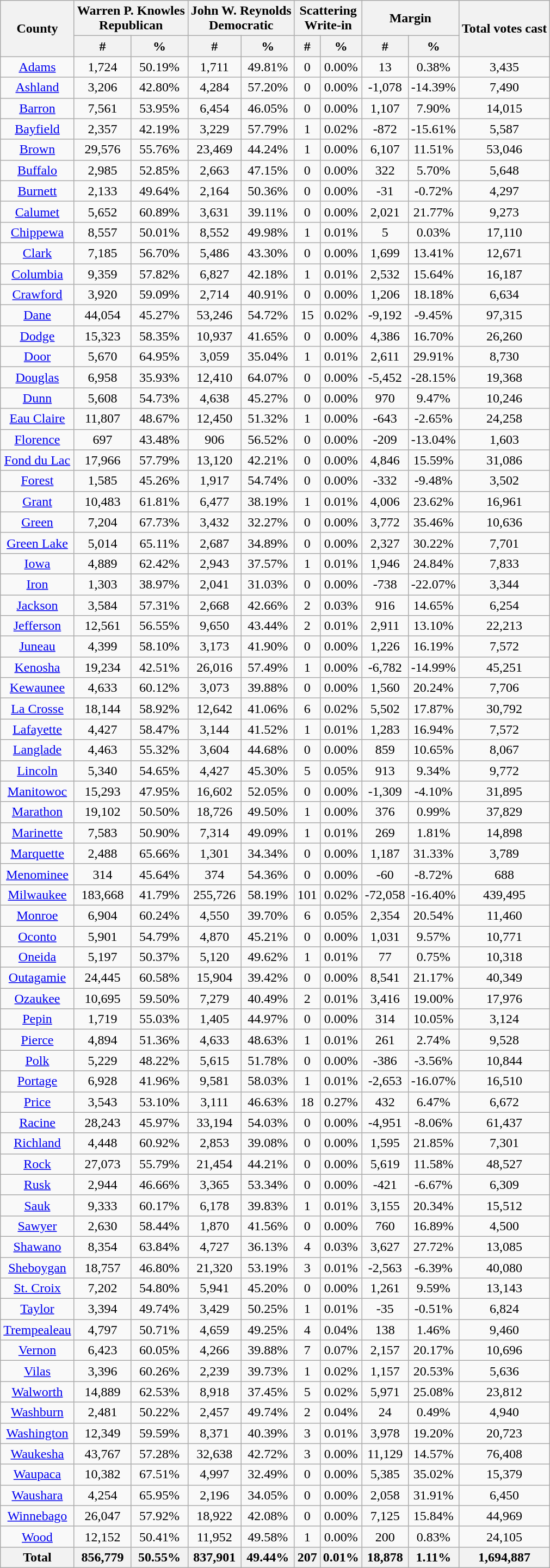<table class="wikitable sortable" style="text-align:center">
<tr>
<th rowspan="2" style="text-align:center;">County</th>
<th colspan="2" style="text-align:center;">Warren P. Knowles<br>Republican</th>
<th colspan="2" style="text-align:center;">John W. Reynolds<br>Democratic</th>
<th colspan="2" style="text-align:center;">Scattering<br>Write-in</th>
<th colspan="2" style="text-align:center;">Margin</th>
<th rowspan="2" style="text-align:center;">Total votes cast</th>
</tr>
<tr>
<th style="text-align:center;" data-sort-type="number">#</th>
<th style="text-align:center;" data-sort-type="number">%</th>
<th style="text-align:center;" data-sort-type="number">#</th>
<th style="text-align:center;" data-sort-type="number">%</th>
<th style="text-align:center;" data-sort-type="number">#</th>
<th style="text-align:center;" data-sort-type="number">%</th>
<th style="text-align:center;" data-sort-type="number">#</th>
<th style="text-align:center;" data-sort-type="number">%</th>
</tr>
<tr style="text-align:center;">
<td><a href='#'>Adams</a></td>
<td>1,724</td>
<td>50.19%</td>
<td>1,711</td>
<td>49.81%</td>
<td>0</td>
<td>0.00%</td>
<td>13</td>
<td>0.38%</td>
<td>3,435</td>
</tr>
<tr style="text-align:center;">
<td><a href='#'>Ashland</a></td>
<td>3,206</td>
<td>42.80%</td>
<td>4,284</td>
<td>57.20%</td>
<td>0</td>
<td>0.00%</td>
<td>-1,078</td>
<td>-14.39%</td>
<td>7,490</td>
</tr>
<tr style="text-align:center;">
<td><a href='#'>Barron</a></td>
<td>7,561</td>
<td>53.95%</td>
<td>6,454</td>
<td>46.05%</td>
<td>0</td>
<td>0.00%</td>
<td>1,107</td>
<td>7.90%</td>
<td>14,015</td>
</tr>
<tr style="text-align:center;">
<td><a href='#'>Bayfield</a></td>
<td>2,357</td>
<td>42.19%</td>
<td>3,229</td>
<td>57.79%</td>
<td>1</td>
<td>0.02%</td>
<td>-872</td>
<td>-15.61%</td>
<td>5,587</td>
</tr>
<tr style="text-align:center;">
<td><a href='#'>Brown</a></td>
<td>29,576</td>
<td>55.76%</td>
<td>23,469</td>
<td>44.24%</td>
<td>1</td>
<td>0.00%</td>
<td>6,107</td>
<td>11.51%</td>
<td>53,046</td>
</tr>
<tr style="text-align:center;">
<td><a href='#'>Buffalo</a></td>
<td>2,985</td>
<td>52.85%</td>
<td>2,663</td>
<td>47.15%</td>
<td>0</td>
<td>0.00%</td>
<td>322</td>
<td>5.70%</td>
<td>5,648</td>
</tr>
<tr style="text-align:center;">
<td><a href='#'>Burnett</a></td>
<td>2,133</td>
<td>49.64%</td>
<td>2,164</td>
<td>50.36%</td>
<td>0</td>
<td>0.00%</td>
<td>-31</td>
<td>-0.72%</td>
<td>4,297</td>
</tr>
<tr style="text-align:center;">
<td><a href='#'>Calumet</a></td>
<td>5,652</td>
<td>60.89%</td>
<td>3,631</td>
<td>39.11%</td>
<td>0</td>
<td>0.00%</td>
<td>2,021</td>
<td>21.77%</td>
<td>9,273</td>
</tr>
<tr style="text-align:center;">
<td><a href='#'>Chippewa</a></td>
<td>8,557</td>
<td>50.01%</td>
<td>8,552</td>
<td>49.98%</td>
<td>1</td>
<td>0.01%</td>
<td>5</td>
<td>0.03%</td>
<td>17,110</td>
</tr>
<tr style="text-align:center;">
<td><a href='#'>Clark</a></td>
<td>7,185</td>
<td>56.70%</td>
<td>5,486</td>
<td>43.30%</td>
<td>0</td>
<td>0.00%</td>
<td>1,699</td>
<td>13.41%</td>
<td>12,671</td>
</tr>
<tr style="text-align:center;">
<td><a href='#'>Columbia</a></td>
<td>9,359</td>
<td>57.82%</td>
<td>6,827</td>
<td>42.18%</td>
<td>1</td>
<td>0.01%</td>
<td>2,532</td>
<td>15.64%</td>
<td>16,187</td>
</tr>
<tr style="text-align:center;">
<td><a href='#'>Crawford</a></td>
<td>3,920</td>
<td>59.09%</td>
<td>2,714</td>
<td>40.91%</td>
<td>0</td>
<td>0.00%</td>
<td>1,206</td>
<td>18.18%</td>
<td>6,634</td>
</tr>
<tr style="text-align:center;">
<td><a href='#'>Dane</a></td>
<td>44,054</td>
<td>45.27%</td>
<td>53,246</td>
<td>54.72%</td>
<td>15</td>
<td>0.02%</td>
<td>-9,192</td>
<td>-9.45%</td>
<td>97,315</td>
</tr>
<tr style="text-align:center;">
<td><a href='#'>Dodge</a></td>
<td>15,323</td>
<td>58.35%</td>
<td>10,937</td>
<td>41.65%</td>
<td>0</td>
<td>0.00%</td>
<td>4,386</td>
<td>16.70%</td>
<td>26,260</td>
</tr>
<tr style="text-align:center;">
<td><a href='#'>Door</a></td>
<td>5,670</td>
<td>64.95%</td>
<td>3,059</td>
<td>35.04%</td>
<td>1</td>
<td>0.01%</td>
<td>2,611</td>
<td>29.91%</td>
<td>8,730</td>
</tr>
<tr style="text-align:center;">
<td><a href='#'>Douglas</a></td>
<td>6,958</td>
<td>35.93%</td>
<td>12,410</td>
<td>64.07%</td>
<td>0</td>
<td>0.00%</td>
<td>-5,452</td>
<td>-28.15%</td>
<td>19,368</td>
</tr>
<tr style="text-align:center;">
<td><a href='#'>Dunn</a></td>
<td>5,608</td>
<td>54.73%</td>
<td>4,638</td>
<td>45.27%</td>
<td>0</td>
<td>0.00%</td>
<td>970</td>
<td>9.47%</td>
<td>10,246</td>
</tr>
<tr style="text-align:center;">
<td><a href='#'>Eau Claire</a></td>
<td>11,807</td>
<td>48.67%</td>
<td>12,450</td>
<td>51.32%</td>
<td>1</td>
<td>0.00%</td>
<td>-643</td>
<td>-2.65%</td>
<td>24,258</td>
</tr>
<tr style="text-align:center;">
<td><a href='#'>Florence</a></td>
<td>697</td>
<td>43.48%</td>
<td>906</td>
<td>56.52%</td>
<td>0</td>
<td>0.00%</td>
<td>-209</td>
<td>-13.04%</td>
<td>1,603</td>
</tr>
<tr style="text-align:center;">
<td><a href='#'>Fond du Lac</a></td>
<td>17,966</td>
<td>57.79%</td>
<td>13,120</td>
<td>42.21%</td>
<td>0</td>
<td>0.00%</td>
<td>4,846</td>
<td>15.59%</td>
<td>31,086</td>
</tr>
<tr style="text-align:center;">
<td><a href='#'>Forest</a></td>
<td>1,585</td>
<td>45.26%</td>
<td>1,917</td>
<td>54.74%</td>
<td>0</td>
<td>0.00%</td>
<td>-332</td>
<td>-9.48%</td>
<td>3,502</td>
</tr>
<tr style="text-align:center;">
<td><a href='#'>Grant</a></td>
<td>10,483</td>
<td>61.81%</td>
<td>6,477</td>
<td>38.19%</td>
<td>1</td>
<td>0.01%</td>
<td>4,006</td>
<td>23.62%</td>
<td>16,961</td>
</tr>
<tr style="text-align:center;">
<td><a href='#'>Green</a></td>
<td>7,204</td>
<td>67.73%</td>
<td>3,432</td>
<td>32.27%</td>
<td>0</td>
<td>0.00%</td>
<td>3,772</td>
<td>35.46%</td>
<td>10,636</td>
</tr>
<tr style="text-align:center;">
<td><a href='#'>Green Lake</a></td>
<td>5,014</td>
<td>65.11%</td>
<td>2,687</td>
<td>34.89%</td>
<td>0</td>
<td>0.00%</td>
<td>2,327</td>
<td>30.22%</td>
<td>7,701</td>
</tr>
<tr style="text-align:center;">
<td><a href='#'>Iowa</a></td>
<td>4,889</td>
<td>62.42%</td>
<td>2,943</td>
<td>37.57%</td>
<td>1</td>
<td>0.01%</td>
<td>1,946</td>
<td>24.84%</td>
<td>7,833</td>
</tr>
<tr style="text-align:center;">
<td><a href='#'>Iron</a></td>
<td>1,303</td>
<td>38.97%</td>
<td>2,041</td>
<td>31.03%</td>
<td>0</td>
<td>0.00%</td>
<td>-738</td>
<td>-22.07%</td>
<td>3,344</td>
</tr>
<tr style="text-align:center;">
<td><a href='#'>Jackson</a></td>
<td>3,584</td>
<td>57.31%</td>
<td>2,668</td>
<td>42.66%</td>
<td>2</td>
<td>0.03%</td>
<td>916</td>
<td>14.65%</td>
<td>6,254</td>
</tr>
<tr style="text-align:center;">
<td><a href='#'>Jefferson</a></td>
<td>12,561</td>
<td>56.55%</td>
<td>9,650</td>
<td>43.44%</td>
<td>2</td>
<td>0.01%</td>
<td>2,911</td>
<td>13.10%</td>
<td>22,213</td>
</tr>
<tr style="text-align:center;">
<td><a href='#'>Juneau</a></td>
<td>4,399</td>
<td>58.10%</td>
<td>3,173</td>
<td>41.90%</td>
<td>0</td>
<td>0.00%</td>
<td>1,226</td>
<td>16.19%</td>
<td>7,572</td>
</tr>
<tr style="text-align:center;">
<td><a href='#'>Kenosha</a></td>
<td>19,234</td>
<td>42.51%</td>
<td>26,016</td>
<td>57.49%</td>
<td>1</td>
<td>0.00%</td>
<td>-6,782</td>
<td>-14.99%</td>
<td>45,251</td>
</tr>
<tr style="text-align:center;">
<td><a href='#'>Kewaunee</a></td>
<td>4,633</td>
<td>60.12%</td>
<td>3,073</td>
<td>39.88%</td>
<td>0</td>
<td>0.00%</td>
<td>1,560</td>
<td>20.24%</td>
<td>7,706</td>
</tr>
<tr style="text-align:center;">
<td><a href='#'>La Crosse</a></td>
<td>18,144</td>
<td>58.92%</td>
<td>12,642</td>
<td>41.06%</td>
<td>6</td>
<td>0.02%</td>
<td>5,502</td>
<td>17.87%</td>
<td>30,792</td>
</tr>
<tr style="text-align:center;">
<td><a href='#'>Lafayette</a></td>
<td>4,427</td>
<td>58.47%</td>
<td>3,144</td>
<td>41.52%</td>
<td>1</td>
<td>0.01%</td>
<td>1,283</td>
<td>16.94%</td>
<td>7,572</td>
</tr>
<tr style="text-align:center;">
<td><a href='#'>Langlade</a></td>
<td>4,463</td>
<td>55.32%</td>
<td>3,604</td>
<td>44.68%</td>
<td>0</td>
<td>0.00%</td>
<td>859</td>
<td>10.65%</td>
<td>8,067</td>
</tr>
<tr style="text-align:center;">
<td><a href='#'>Lincoln</a></td>
<td>5,340</td>
<td>54.65%</td>
<td>4,427</td>
<td>45.30%</td>
<td>5</td>
<td>0.05%</td>
<td>913</td>
<td>9.34%</td>
<td>9,772</td>
</tr>
<tr style="text-align:center;">
<td><a href='#'>Manitowoc</a></td>
<td>15,293</td>
<td>47.95%</td>
<td>16,602</td>
<td>52.05%</td>
<td>0</td>
<td>0.00%</td>
<td>-1,309</td>
<td>-4.10%</td>
<td>31,895</td>
</tr>
<tr style="text-align:center;">
<td><a href='#'>Marathon</a></td>
<td>19,102</td>
<td>50.50%</td>
<td>18,726</td>
<td>49.50%</td>
<td>1</td>
<td>0.00%</td>
<td>376</td>
<td>0.99%</td>
<td>37,829</td>
</tr>
<tr style="text-align:center;">
<td><a href='#'>Marinette</a></td>
<td>7,583</td>
<td>50.90%</td>
<td>7,314</td>
<td>49.09%</td>
<td>1</td>
<td>0.01%</td>
<td>269</td>
<td>1.81%</td>
<td>14,898</td>
</tr>
<tr style="text-align:center;">
<td><a href='#'>Marquette</a></td>
<td>2,488</td>
<td>65.66%</td>
<td>1,301</td>
<td>34.34%</td>
<td>0</td>
<td>0.00%</td>
<td>1,187</td>
<td>31.33%</td>
<td>3,789</td>
</tr>
<tr style="text-align:center;">
<td><a href='#'>Menominee</a></td>
<td>314</td>
<td>45.64%</td>
<td>374</td>
<td>54.36%</td>
<td>0</td>
<td>0.00%</td>
<td>-60</td>
<td>-8.72%</td>
<td>688</td>
</tr>
<tr style="text-align:center;">
<td><a href='#'>Milwaukee</a></td>
<td>183,668</td>
<td>41.79%</td>
<td>255,726</td>
<td>58.19%</td>
<td>101</td>
<td>0.02%</td>
<td>-72,058</td>
<td>-16.40%</td>
<td>439,495</td>
</tr>
<tr style="text-align:center;">
<td><a href='#'>Monroe</a></td>
<td>6,904</td>
<td>60.24%</td>
<td>4,550</td>
<td>39.70%</td>
<td>6</td>
<td>0.05%</td>
<td>2,354</td>
<td>20.54%</td>
<td>11,460</td>
</tr>
<tr style="text-align:center;">
<td><a href='#'>Oconto</a></td>
<td>5,901</td>
<td>54.79%</td>
<td>4,870</td>
<td>45.21%</td>
<td>0</td>
<td>0.00%</td>
<td>1,031</td>
<td>9.57%</td>
<td>10,771</td>
</tr>
<tr style="text-align:center;">
<td><a href='#'>Oneida</a></td>
<td>5,197</td>
<td>50.37%</td>
<td>5,120</td>
<td>49.62%</td>
<td>1</td>
<td>0.01%</td>
<td>77</td>
<td>0.75%</td>
<td>10,318</td>
</tr>
<tr style="text-align:center;">
<td><a href='#'>Outagamie</a></td>
<td>24,445</td>
<td>60.58%</td>
<td>15,904</td>
<td>39.42%</td>
<td>0</td>
<td>0.00%</td>
<td>8,541</td>
<td>21.17%</td>
<td>40,349</td>
</tr>
<tr style="text-align:center;">
<td><a href='#'>Ozaukee</a></td>
<td>10,695</td>
<td>59.50%</td>
<td>7,279</td>
<td>40.49%</td>
<td>2</td>
<td>0.01%</td>
<td>3,416</td>
<td>19.00%</td>
<td>17,976</td>
</tr>
<tr style="text-align:center;">
<td><a href='#'>Pepin</a></td>
<td>1,719</td>
<td>55.03%</td>
<td>1,405</td>
<td>44.97%</td>
<td>0</td>
<td>0.00%</td>
<td>314</td>
<td>10.05%</td>
<td>3,124</td>
</tr>
<tr style="text-align:center;">
<td><a href='#'>Pierce</a></td>
<td>4,894</td>
<td>51.36%</td>
<td>4,633</td>
<td>48.63%</td>
<td>1</td>
<td>0.01%</td>
<td>261</td>
<td>2.74%</td>
<td>9,528</td>
</tr>
<tr style="text-align:center;">
<td><a href='#'>Polk</a></td>
<td>5,229</td>
<td>48.22%</td>
<td>5,615</td>
<td>51.78%</td>
<td>0</td>
<td>0.00%</td>
<td>-386</td>
<td>-3.56%</td>
<td>10,844</td>
</tr>
<tr style="text-align:center;">
<td><a href='#'>Portage</a></td>
<td>6,928</td>
<td>41.96%</td>
<td>9,581</td>
<td>58.03%</td>
<td>1</td>
<td>0.01%</td>
<td>-2,653</td>
<td>-16.07%</td>
<td>16,510</td>
</tr>
<tr style="text-align:center;">
<td><a href='#'>Price</a></td>
<td>3,543</td>
<td>53.10%</td>
<td>3,111</td>
<td>46.63%</td>
<td>18</td>
<td>0.27%</td>
<td>432</td>
<td>6.47%</td>
<td>6,672</td>
</tr>
<tr style="text-align:center;">
<td><a href='#'>Racine</a></td>
<td>28,243</td>
<td>45.97%</td>
<td>33,194</td>
<td>54.03%</td>
<td>0</td>
<td>0.00%</td>
<td>-4,951</td>
<td>-8.06%</td>
<td>61,437</td>
</tr>
<tr style="text-align:center;">
<td><a href='#'>Richland</a></td>
<td>4,448</td>
<td>60.92%</td>
<td>2,853</td>
<td>39.08%</td>
<td>0</td>
<td>0.00%</td>
<td>1,595</td>
<td>21.85%</td>
<td>7,301</td>
</tr>
<tr style="text-align:center;">
<td><a href='#'>Rock</a></td>
<td>27,073</td>
<td>55.79%</td>
<td>21,454</td>
<td>44.21%</td>
<td>0</td>
<td>0.00%</td>
<td>5,619</td>
<td>11.58%</td>
<td>48,527</td>
</tr>
<tr style="text-align:center;">
<td><a href='#'>Rusk</a></td>
<td>2,944</td>
<td>46.66%</td>
<td>3,365</td>
<td>53.34%</td>
<td>0</td>
<td>0.00%</td>
<td>-421</td>
<td>-6.67%</td>
<td>6,309</td>
</tr>
<tr style="text-align:center;">
<td><a href='#'>Sauk</a></td>
<td>9,333</td>
<td>60.17%</td>
<td>6,178</td>
<td>39.83%</td>
<td>1</td>
<td>0.01%</td>
<td>3,155</td>
<td>20.34%</td>
<td>15,512</td>
</tr>
<tr style="text-align:center;">
<td><a href='#'>Sawyer</a></td>
<td>2,630</td>
<td>58.44%</td>
<td>1,870</td>
<td>41.56%</td>
<td>0</td>
<td>0.00%</td>
<td>760</td>
<td>16.89%</td>
<td>4,500</td>
</tr>
<tr style="text-align:center;">
<td><a href='#'>Shawano</a></td>
<td>8,354</td>
<td>63.84%</td>
<td>4,727</td>
<td>36.13%</td>
<td>4</td>
<td>0.03%</td>
<td>3,627</td>
<td>27.72%</td>
<td>13,085</td>
</tr>
<tr style="text-align:center;">
<td><a href='#'>Sheboygan</a></td>
<td>18,757</td>
<td>46.80%</td>
<td>21,320</td>
<td>53.19%</td>
<td>3</td>
<td>0.01%</td>
<td>-2,563</td>
<td>-6.39%</td>
<td>40,080</td>
</tr>
<tr style="text-align:center;">
<td><a href='#'>St. Croix</a></td>
<td>7,202</td>
<td>54.80%</td>
<td>5,941</td>
<td>45.20%</td>
<td>0</td>
<td>0.00%</td>
<td>1,261</td>
<td>9.59%</td>
<td>13,143</td>
</tr>
<tr style="text-align:center;">
<td><a href='#'>Taylor</a></td>
<td>3,394</td>
<td>49.74%</td>
<td>3,429</td>
<td>50.25%</td>
<td>1</td>
<td>0.01%</td>
<td>-35</td>
<td>-0.51%</td>
<td>6,824</td>
</tr>
<tr style="text-align:center;">
<td><a href='#'>Trempealeau</a></td>
<td>4,797</td>
<td>50.71%</td>
<td>4,659</td>
<td>49.25%</td>
<td>4</td>
<td>0.04%</td>
<td>138</td>
<td>1.46%</td>
<td>9,460</td>
</tr>
<tr style="text-align:center;">
<td><a href='#'>Vernon</a></td>
<td>6,423</td>
<td>60.05%</td>
<td>4,266</td>
<td>39.88%</td>
<td>7</td>
<td>0.07%</td>
<td>2,157</td>
<td>20.17%</td>
<td>10,696</td>
</tr>
<tr style="text-align:center;">
<td><a href='#'>Vilas</a></td>
<td>3,396</td>
<td>60.26%</td>
<td>2,239</td>
<td>39.73%</td>
<td>1</td>
<td>0.02%</td>
<td>1,157</td>
<td>20.53%</td>
<td>5,636</td>
</tr>
<tr style="text-align:center;">
<td><a href='#'>Walworth</a></td>
<td>14,889</td>
<td>62.53%</td>
<td>8,918</td>
<td>37.45%</td>
<td>5</td>
<td>0.02%</td>
<td>5,971</td>
<td>25.08%</td>
<td>23,812</td>
</tr>
<tr style="text-align:center;">
<td><a href='#'>Washburn</a></td>
<td>2,481</td>
<td>50.22%</td>
<td>2,457</td>
<td>49.74%</td>
<td>2</td>
<td>0.04%</td>
<td>24</td>
<td>0.49%</td>
<td>4,940</td>
</tr>
<tr style="text-align:center;">
<td><a href='#'>Washington</a></td>
<td>12,349</td>
<td>59.59%</td>
<td>8,371</td>
<td>40.39%</td>
<td>3</td>
<td>0.01%</td>
<td>3,978</td>
<td>19.20%</td>
<td>20,723</td>
</tr>
<tr style="text-align:center;">
<td><a href='#'>Waukesha</a></td>
<td>43,767</td>
<td>57.28%</td>
<td>32,638</td>
<td>42.72%</td>
<td>3</td>
<td>0.00%</td>
<td>11,129</td>
<td>14.57%</td>
<td>76,408</td>
</tr>
<tr style="text-align:center;">
<td><a href='#'>Waupaca</a></td>
<td>10,382</td>
<td>67.51%</td>
<td>4,997</td>
<td>32.49%</td>
<td>0</td>
<td>0.00%</td>
<td>5,385</td>
<td>35.02%</td>
<td>15,379</td>
</tr>
<tr style="text-align:center;">
<td><a href='#'>Waushara</a></td>
<td>4,254</td>
<td>65.95%</td>
<td>2,196</td>
<td>34.05%</td>
<td>0</td>
<td>0.00%</td>
<td>2,058</td>
<td>31.91%</td>
<td>6,450</td>
</tr>
<tr style="text-align:center;">
<td><a href='#'>Winnebago</a></td>
<td>26,047</td>
<td>57.92%</td>
<td>18,922</td>
<td>42.08%</td>
<td>0</td>
<td>0.00%</td>
<td>7,125</td>
<td>15.84%</td>
<td>44,969</td>
</tr>
<tr style="text-align:center;">
<td><a href='#'>Wood</a></td>
<td>12,152</td>
<td>50.41%</td>
<td>11,952</td>
<td>49.58%</td>
<td>1</td>
<td>0.00%</td>
<td>200</td>
<td>0.83%</td>
<td>24,105</td>
</tr>
<tr>
<th>Total</th>
<th>856,779</th>
<th>50.55%</th>
<th>837,901</th>
<th>49.44%</th>
<th>207</th>
<th>0.01%</th>
<th>18,878</th>
<th>1.11%</th>
<th>1,694,887</th>
</tr>
</table>
